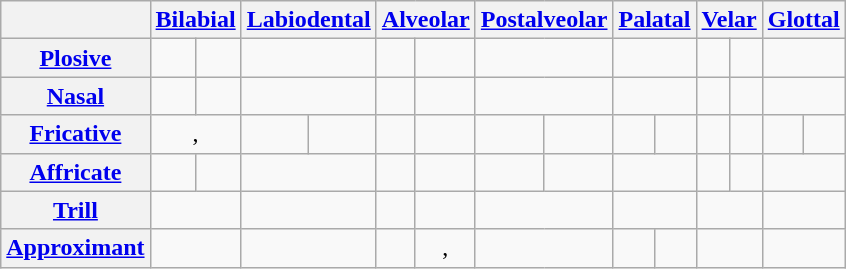<table class="wikitable">
<tr align=center>
<th rowspan="1"></th>
<th colspan="2"><a href='#'>Bilabial</a></th>
<th colspan="2"><a href='#'>Labiodental</a></th>
<th colspan="2"><a href='#'>Alveolar</a></th>
<th colspan="2"><a href='#'>Postalveolar</a></th>
<th colspan="2"><a href='#'>Palatal</a></th>
<th colspan="2"><a href='#'>Velar</a></th>
<th colspan="2"><a href='#'>Glottal</a></th>
</tr>
<tr align=center>
<th><a href='#'>Plosive</a></th>
<td></td>
<td></td>
<td colspan="2"></td>
<td></td>
<td></td>
<td colspan="2"></td>
<td colspan="2"></td>
<td></td>
<td></td>
<td colspan="2"></td>
</tr>
<tr align=center>
<th><a href='#'>Nasal</a></th>
<td></td>
<td></td>
<td colspan="2"></td>
<td></td>
<td></td>
<td colspan="2"></td>
<td colspan="2"></td>
<td></td>
<td></td>
<td colspan="2"></td>
</tr>
<tr align=center>
<th><a href='#'>Fricative</a></th>
<td colspan="2">, </td>
<td></td>
<td></td>
<td></td>
<td></td>
<td></td>
<td></td>
<td></td>
<td></td>
<td></td>
<td></td>
<td></td>
<td></td>
</tr>
<tr align=center>
<th><a href='#'>Affricate</a></th>
<td></td>
<td></td>
<td colspan="2"></td>
<td></td>
<td></td>
<td></td>
<td></td>
<td colspan="2"></td>
<td></td>
<td></td>
<td colspan="2"></td>
</tr>
<tr align=center>
<th><a href='#'>Trill</a></th>
<td colspan="2"></td>
<td colspan="2"></td>
<td></td>
<td></td>
<td colspan="2"></td>
<td colspan="2"></td>
<td colspan="2"></td>
<td colspan="2"></td>
</tr>
<tr align=center>
<th><a href='#'>Approximant</a></th>
<td colspan="2"></td>
<td colspan="2"></td>
<td></td>
<td>, </td>
<td colspan="2"></td>
<td></td>
<td></td>
<td colspan="2"></td>
<td colspan="2"></td>
</tr>
</table>
